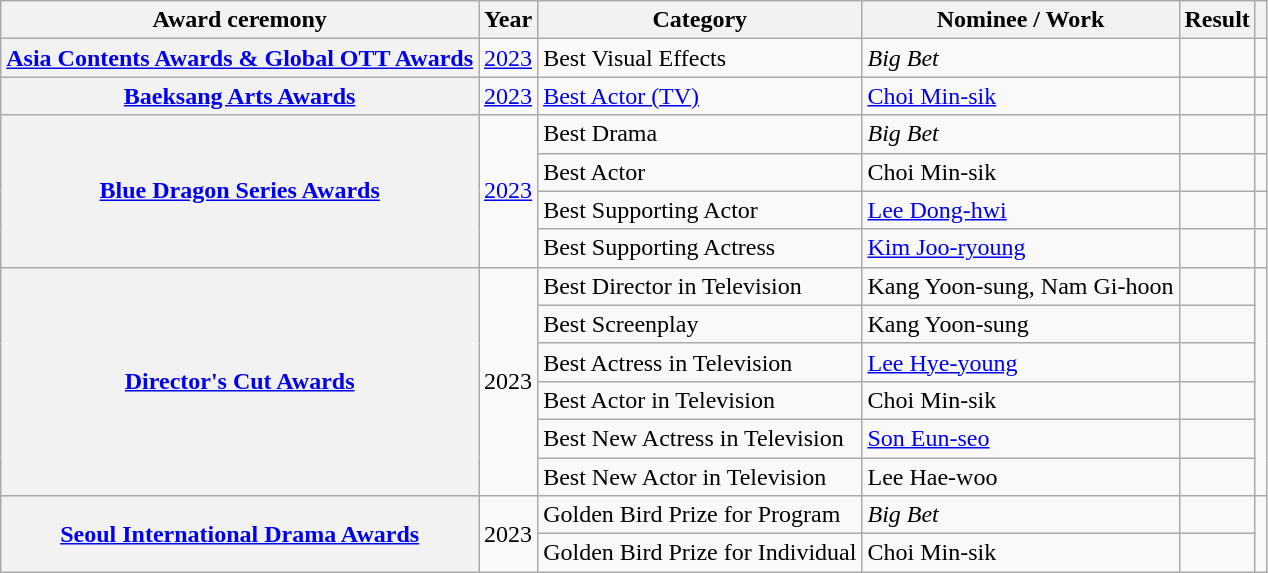<table class="wikitable plainrowheaders sortable">
<tr>
<th scope="col">Award ceremony </th>
<th scope="col">Year</th>
<th scope="col">Category </th>
<th scope="col">Nominee / Work</th>
<th scope="col">Result</th>
<th scope="col" class="unsortable"></th>
</tr>
<tr>
<th rowspan="1" scope="row"><a href='#'>Asia Contents Awards & Global OTT Awards</a></th>
<td rowspan="1" style="text-align:center"><a href='#'>2023</a></td>
<td>Best Visual Effects</td>
<td><em>Big Bet</em></td>
<td></td>
<td rowspan=1" style="text-align:center"></td>
</tr>
<tr>
<th scope="row" rowspan=1><a href='#'>Baeksang Arts Awards</a></th>
<td align="center" rowspan= 1><a href='#'>2023</a></td>
<td><a href='#'>Best Actor (TV)</a></td>
<td><a href='#'>Choi Min-sik</a></td>
<td></td>
<td style="text-align:center"></td>
</tr>
<tr>
<th scope="row" rowspan="4"><a href='#'>Blue Dragon Series Awards</a></th>
<td align="center" rowspan="4"><a href='#'>2023</a></td>
<td>Best Drama</td>
<td><em>Big Bet</em></td>
<td></td>
<td style="text-align:center"></td>
</tr>
<tr>
<td>Best Actor</td>
<td>Choi Min-sik</td>
<td></td>
<td style="text-align:center"></td>
</tr>
<tr>
<td>Best Supporting Actor</td>
<td><a href='#'>Lee Dong-hwi</a></td>
<td></td>
<td style="text-align:center"></td>
</tr>
<tr>
<td>Best Supporting Actress</td>
<td><a href='#'>Kim Joo-ryoung</a></td>
<td></td>
<td style="text-align:center"></td>
</tr>
<tr>
<th scope="row" rowspan=6><a href='#'>Director's Cut Awards</a></th>
<td align="center" rowspan= 6>2023</td>
<td>Best Director in Television</td>
<td>Kang Yoon-sung, Nam Gi-hoon</td>
<td></td>
<td rowspan="6" style="text-align:center"></td>
</tr>
<tr>
<td>Best Screenplay</td>
<td>Kang Yoon-sung</td>
<td></td>
</tr>
<tr>
<td>Best Actress in Television</td>
<td><a href='#'>Lee Hye-young</a></td>
<td></td>
</tr>
<tr>
<td>Best Actor in Television</td>
<td>Choi Min-sik</td>
<td></td>
</tr>
<tr>
<td>Best New Actress in Television</td>
<td><a href='#'>Son Eun-seo</a></td>
<td></td>
</tr>
<tr>
<td>Best New Actor in Television</td>
<td>Lee Hae-woo</td>
<td></td>
</tr>
<tr>
<th scope="row" rowspan="2"><a href='#'>Seoul International Drama Awards</a></th>
<td style="text-align:center" rowspan="2">2023</td>
<td>Golden Bird Prize for Program</td>
<td><em>Big Bet</em></td>
<td></td>
<td rowspan="2" style="text-align:center"></td>
</tr>
<tr>
<td>Golden Bird Prize for Individual</td>
<td>Choi Min-sik</td>
<td></td>
</tr>
</table>
